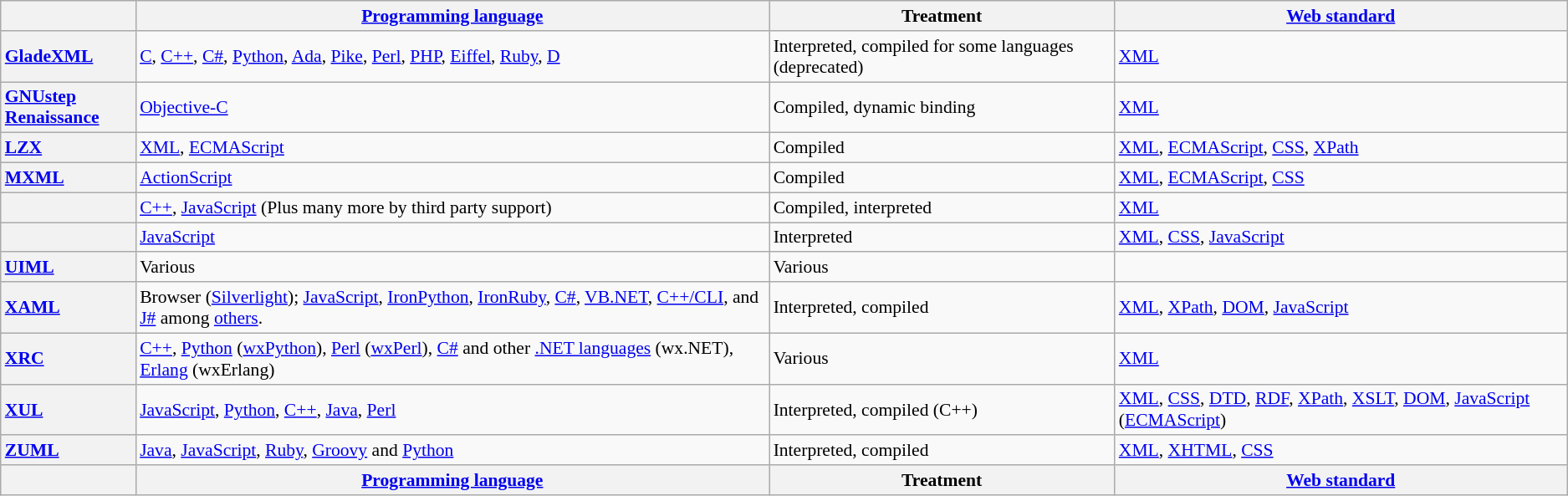<table class="wikitable sortable" style="font-size: 90%">
<tr>
<th style="width:7em"></th>
<th><a href='#'>Programming language</a></th>
<th>Treatment</th>
<th><a href='#'>Web standard</a></th>
</tr>
<tr>
<th style="text-align:left"><a href='#'>GladeXML</a></th>
<td><a href='#'>C</a>, <a href='#'>C++</a>, <a href='#'>C#</a>, <a href='#'>Python</a>, <a href='#'>Ada</a>, <a href='#'>Pike</a>, <a href='#'>Perl</a>, <a href='#'>PHP</a>, <a href='#'>Eiffel</a>, <a href='#'>Ruby</a>, <a href='#'>D</a></td>
<td>Interpreted, compiled for some languages (deprecated)</td>
<td><a href='#'>XML</a></td>
</tr>
<tr>
<th style="text-align:left"><a href='#'>GNUstep Renaissance</a></th>
<td><a href='#'>Objective-C</a></td>
<td>Compiled, dynamic binding</td>
<td><a href='#'>XML</a></td>
</tr>
<tr>
<th style="text-align:left"><a href='#'>LZX</a></th>
<td><a href='#'>XML</a>, <a href='#'>ECMAScript</a></td>
<td>Compiled</td>
<td><a href='#'>XML</a>, <a href='#'>ECMAScript</a>, <a href='#'>CSS</a>, <a href='#'>XPath</a></td>
</tr>
<tr>
<th style="text-align:left"><a href='#'>MXML</a></th>
<td><a href='#'>ActionScript</a></td>
<td>Compiled</td>
<td><a href='#'>XML</a>, <a href='#'>ECMAScript</a>, <a href='#'>CSS</a></td>
</tr>
<tr>
<th style="text-align:left"></th>
<td><a href='#'>C++</a>, <a href='#'>JavaScript</a> (Plus many more by third party support)</td>
<td>Compiled, interpreted</td>
<td><a href='#'>XML</a></td>
</tr>
<tr>
<th style="text-align:left"></th>
<td><a href='#'>JavaScript</a></td>
<td>Interpreted</td>
<td><a href='#'>XML</a>, <a href='#'>CSS</a>, <a href='#'>JavaScript</a></td>
</tr>
<tr>
<th style="text-align:left"><a href='#'>UIML</a></th>
<td>Various</td>
<td>Various</td>
<td></td>
</tr>
<tr>
<th style="text-align:left"><a href='#'>XAML</a></th>
<td>Browser (<a href='#'>Silverlight</a>); <a href='#'>JavaScript</a>, <a href='#'>IronPython</a>, <a href='#'>IronRuby</a>, <a href='#'>C#</a>, <a href='#'>VB.NET</a>, <a href='#'>C++/CLI</a>, and <a href='#'>J#</a> among <a href='#'>others</a>.</td>
<td>Interpreted, compiled</td>
<td><a href='#'>XML</a>, <a href='#'>XPath</a>, <a href='#'>DOM</a>, <a href='#'>JavaScript</a></td>
</tr>
<tr>
<th style="text-align:left"><a href='#'>XRC</a></th>
<td><a href='#'>C++</a>, <a href='#'>Python</a> (<a href='#'>wxPython</a>), <a href='#'>Perl</a> (<a href='#'>wxPerl</a>), <a href='#'>C#</a> and other <a href='#'>.NET languages</a> (wx.NET), <a href='#'>Erlang</a> (wxErlang)</td>
<td>Various</td>
<td><a href='#'>XML</a></td>
</tr>
<tr>
<th style="text-align:left"><a href='#'>XUL</a></th>
<td><a href='#'>JavaScript</a>, <a href='#'>Python</a>, <a href='#'>C++</a>, <a href='#'>Java</a>, <a href='#'>Perl</a></td>
<td>Interpreted, compiled (C++)</td>
<td><a href='#'>XML</a>, <a href='#'>CSS</a>, <a href='#'>DTD</a>, <a href='#'>RDF</a>, <a href='#'>XPath</a>, <a href='#'>XSLT</a>, <a href='#'>DOM</a>, <a href='#'>JavaScript</a> (<a href='#'>ECMAScript</a>)</td>
</tr>
<tr>
<th style="text-align:left"><a href='#'>ZUML</a></th>
<td><a href='#'>Java</a>, <a href='#'>JavaScript</a>, <a href='#'>Ruby</a>, <a href='#'>Groovy</a> and <a href='#'>Python</a></td>
<td>Interpreted, compiled</td>
<td><a href='#'>XML</a>, <a href='#'>XHTML</a>, <a href='#'>CSS</a></td>
</tr>
<tr class="sortbottom">
<th></th>
<th><a href='#'>Programming language</a></th>
<th>Treatment</th>
<th><a href='#'>Web standard</a></th>
</tr>
</table>
